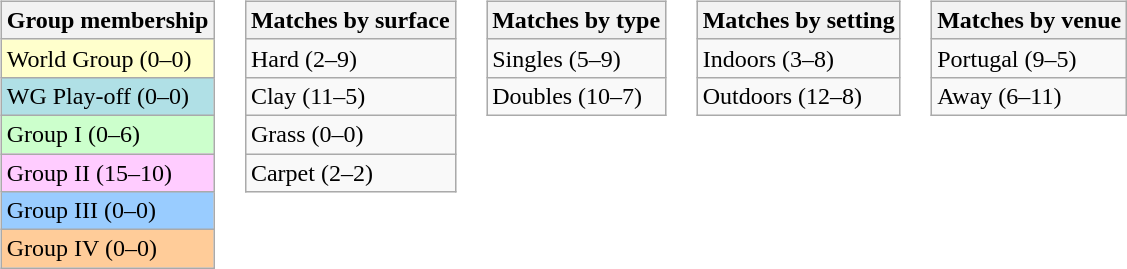<table>
<tr valign=top>
<td><br><table class=wikitable>
<tr>
<th>Group membership</th>
</tr>
<tr style="background:#ffc;">
<td>World Group (0–0)</td>
</tr>
<tr style="background:#B0E0E6;">
<td>WG Play-off (0–0)</td>
</tr>
<tr style="background:#cfc;">
<td>Group I (0–6)</td>
</tr>
<tr style="background:#fcf;">
<td>Group II (15–10)</td>
</tr>
<tr style="background:#9cf;">
<td>Group III (0–0)</td>
</tr>
<tr style="background:#fc9;">
<td>Group IV (0–0)</td>
</tr>
</table>
</td>
<td><br><table class=wikitable>
<tr>
<th>Matches by surface</th>
</tr>
<tr>
<td>Hard (2–9)</td>
</tr>
<tr>
<td>Clay (11–5)</td>
</tr>
<tr>
<td>Grass (0–0)</td>
</tr>
<tr>
<td>Carpet (2–2)</td>
</tr>
</table>
</td>
<td><br><table class=wikitable>
<tr>
<th>Matches by type</th>
</tr>
<tr>
<td>Singles (5–9)</td>
</tr>
<tr>
<td>Doubles (10–7)</td>
</tr>
</table>
</td>
<td><br><table class=wikitable>
<tr>
<th>Matches by setting</th>
</tr>
<tr>
<td>Indoors (3–8)</td>
</tr>
<tr>
<td>Outdoors (12–8)</td>
</tr>
</table>
</td>
<td><br><table class=wikitable>
<tr>
<th>Matches by venue</th>
</tr>
<tr>
<td>Portugal (9–5)</td>
</tr>
<tr>
<td>Away (6–11)</td>
</tr>
</table>
</td>
</tr>
</table>
